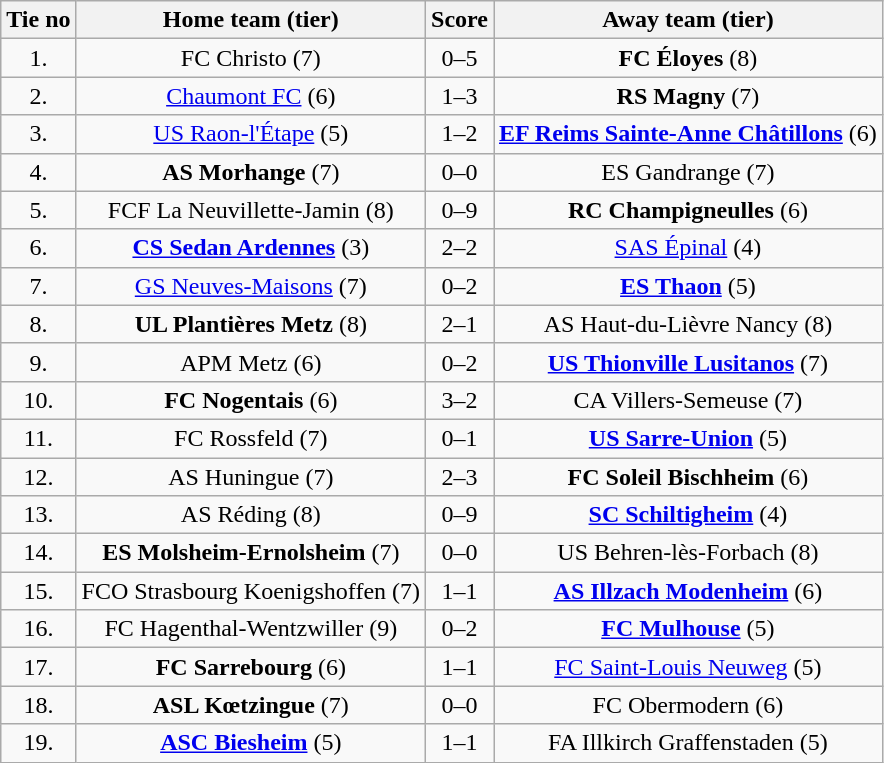<table class="wikitable" style="text-align: center">
<tr>
<th>Tie no</th>
<th>Home team (tier)</th>
<th>Score</th>
<th>Away team (tier)</th>
</tr>
<tr>
<td>1.</td>
<td>FC Christo (7)</td>
<td>0–5</td>
<td><strong>FC Éloyes</strong> (8)</td>
</tr>
<tr>
<td>2.</td>
<td><a href='#'>Chaumont FC</a> (6)</td>
<td>1–3</td>
<td><strong>RS Magny</strong> (7)</td>
</tr>
<tr>
<td>3.</td>
<td><a href='#'>US Raon-l'Étape</a> (5)</td>
<td>1–2</td>
<td><strong><a href='#'>EF Reims Sainte-Anne Châtillons</a></strong> (6)</td>
</tr>
<tr>
<td>4.</td>
<td><strong>AS Morhange</strong> (7)</td>
<td>0–0 </td>
<td>ES Gandrange (7)</td>
</tr>
<tr>
<td>5.</td>
<td>FCF La Neuvillette-Jamin (8)</td>
<td>0–9</td>
<td><strong>RC Champigneulles</strong> (6)</td>
</tr>
<tr>
<td>6.</td>
<td><strong><a href='#'>CS Sedan Ardennes</a></strong> (3)</td>
<td>2–2 </td>
<td><a href='#'>SAS Épinal</a> (4)</td>
</tr>
<tr>
<td>7.</td>
<td><a href='#'>GS Neuves-Maisons</a> (7)</td>
<td>0–2</td>
<td><strong><a href='#'>ES Thaon</a></strong> (5)</td>
</tr>
<tr>
<td>8.</td>
<td><strong>UL Plantières Metz</strong> (8)</td>
<td>2–1</td>
<td>AS Haut-du-Lièvre Nancy (8)</td>
</tr>
<tr>
<td>9.</td>
<td>APM Metz (6)</td>
<td>0–2</td>
<td><strong><a href='#'>US Thionville Lusitanos</a></strong> (7)</td>
</tr>
<tr>
<td>10.</td>
<td><strong>FC Nogentais</strong> (6)</td>
<td>3–2</td>
<td>CA Villers-Semeuse (7)</td>
</tr>
<tr>
<td>11.</td>
<td>FC Rossfeld (7)</td>
<td>0–1</td>
<td><strong><a href='#'>US Sarre-Union</a></strong> (5)</td>
</tr>
<tr>
<td>12.</td>
<td>AS Huningue (7)</td>
<td>2–3</td>
<td><strong>FC Soleil Bischheim</strong> (6)</td>
</tr>
<tr>
<td>13.</td>
<td>AS Réding (8)</td>
<td>0–9</td>
<td><strong><a href='#'>SC Schiltigheim</a></strong> (4)</td>
</tr>
<tr>
<td>14.</td>
<td><strong>ES Molsheim-Ernolsheim</strong> (7)</td>
<td>0–0 </td>
<td>US Behren-lès-Forbach (8)</td>
</tr>
<tr>
<td>15.</td>
<td>FCO Strasbourg Koenigshoffen (7)</td>
<td>1–1 </td>
<td><strong><a href='#'>AS Illzach Modenheim</a></strong> (6)</td>
</tr>
<tr>
<td>16.</td>
<td>FC Hagenthal-Wentzwiller (9)</td>
<td>0–2</td>
<td><strong><a href='#'>FC Mulhouse</a></strong> (5)</td>
</tr>
<tr>
<td>17.</td>
<td><strong>FC Sarrebourg</strong> (6)</td>
<td>1–1 </td>
<td><a href='#'>FC Saint-Louis Neuweg</a> (5)</td>
</tr>
<tr>
<td>18.</td>
<td><strong>ASL Kœtzingue</strong> (7)</td>
<td>0–0 </td>
<td>FC Obermodern (6)</td>
</tr>
<tr>
<td>19.</td>
<td><strong><a href='#'>ASC Biesheim</a></strong> (5)</td>
<td>1–1 </td>
<td>FA Illkirch Graffenstaden (5)</td>
</tr>
</table>
